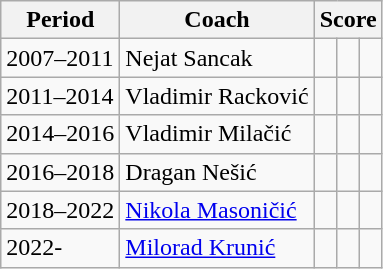<table class="wikitable">
<tr>
<th>Period</th>
<th>Coach</th>
<th colspan="3">Score</th>
</tr>
<tr>
<td>2007–2011</td>
<td> Nejat Sancak</td>
<td></td>
<td></td>
<td></td>
</tr>
<tr>
<td>2011–2014</td>
<td> Vladimir Racković</td>
<td></td>
<td></td>
<td></td>
</tr>
<tr>
<td>2014–2016</td>
<td> Vladimir Milačić</td>
<td></td>
<td></td>
<td></td>
</tr>
<tr>
<td>2016–2018</td>
<td> Dragan Nešić</td>
<td></td>
<td></td>
<td></td>
</tr>
<tr>
<td>2018–2022</td>
<td> <a href='#'>Nikola Masoničić</a></td>
<td></td>
<td></td>
<td></td>
</tr>
<tr>
<td>2022-</td>
<td> <a href='#'>Milorad Krunić</a></td>
<td></td>
<td></td>
<td></td>
</tr>
</table>
